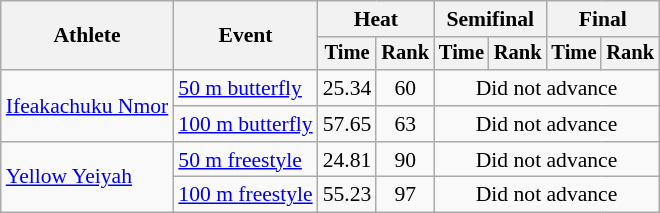<table class="wikitable" style="text-align:center; font-size:90%">
<tr>
<th rowspan="2">Athlete</th>
<th rowspan="2">Event</th>
<th colspan="2">Heat</th>
<th colspan="2">Semifinal</th>
<th colspan="2">Final</th>
</tr>
<tr style="font-size:95%">
<th>Time</th>
<th>Rank</th>
<th>Time</th>
<th>Rank</th>
<th>Time</th>
<th>Rank</th>
</tr>
<tr>
<td align=left rowspan=2><a href='#'>Ifeakachuku Nmor</a></td>
<td align=left><a href='#'>50 m butterfly</a></td>
<td>25.34</td>
<td>60</td>
<td colspan=4>Did not advance</td>
</tr>
<tr>
<td align=left><a href='#'>100 m butterfly</a></td>
<td>57.65</td>
<td>63</td>
<td colspan=4>Did not advance</td>
</tr>
<tr>
<td align=left rowspan=2><a href='#'>Yellow Yeiyah</a></td>
<td align=left><a href='#'>50 m freestyle</a></td>
<td>24.81</td>
<td>90</td>
<td colspan=4>Did not advance</td>
</tr>
<tr>
<td align=left><a href='#'>100 m freestyle</a></td>
<td>55.23</td>
<td>97</td>
<td colspan=4>Did not advance</td>
</tr>
</table>
